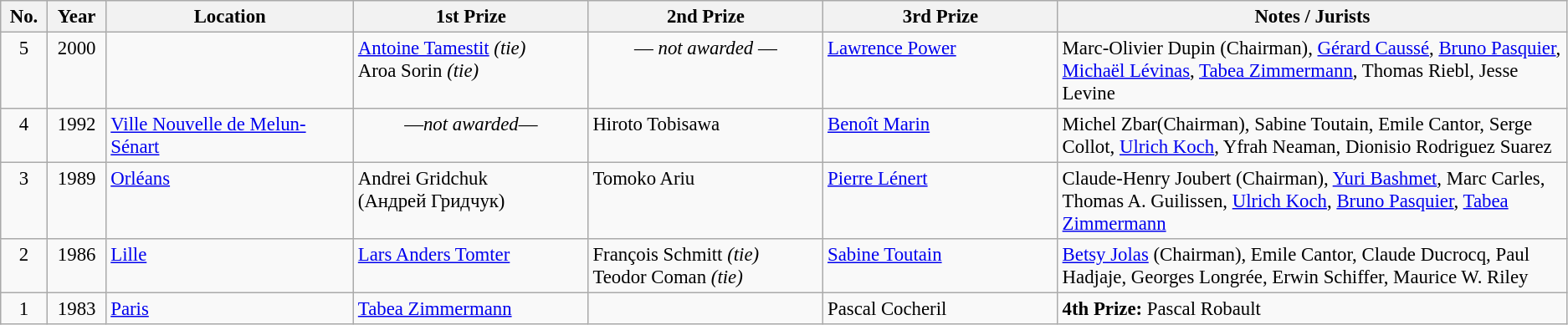<table class="wikitable" style="font-size: 95%">
<tr align="center">
<th width="30">No.</th>
<th width="40">Year</th>
<th width="190">Location</th>
<th width="180">1st Prize</th>
<th width="180">2nd Prize</th>
<th width="180">3rd Prize</th>
<th>Notes / Jurists</th>
</tr>
<tr valign=top>
<td align=center>5</td>
<td align=center>2000</td>
<td></td>
<td> <a href='#'>Antoine Tamestit</a> <em>(tie)</em> <br>  Aroa Sorin <em>(tie)</em></td>
<td align=center>— <em>not awarded</em> —</td>
<td> <a href='#'>Lawrence Power</a></td>
<td>Marc-Olivier Dupin (Chairman), <a href='#'>Gérard Caussé</a>, <a href='#'>Bruno Pasquier</a>, <a href='#'>Michaël Lévinas</a>, <a href='#'>Tabea Zimmermann</a>, Thomas Riebl, Jesse Levine</td>
</tr>
<tr valign=top>
<td align=center>4</td>
<td align=center>1992</td>
<td><a href='#'>Ville Nouvelle de Melun-Sénart</a></td>
<td align=center>—<em>not awarded</em>—</td>
<td> Hiroto Tobisawa</td>
<td><a href='#'>Benoît Marin</a></td>
<td>Michel Zbar(Chairman), Sabine Toutain, Emile Cantor, Serge Collot, <a href='#'>Ulrich Koch</a>, Yfrah Neaman, Dionisio Rodriguez Suarez</td>
</tr>
<tr valign=top>
<td align=center>3</td>
<td align=center>1989</td>
<td><a href='#'>Orléans</a></td>
<td> Andrei Gridchuk <br> (Андрей Гридчук)</td>
<td> Tomoko Ariu</td>
<td> <a href='#'>Pierre Lénert</a></td>
<td>Claude-Henry Joubert (Chairman), <a href='#'>Yuri Bashmet</a>, Marc Carles, Thomas A. Guilissen, <a href='#'>Ulrich Koch</a>, <a href='#'>Bruno Pasquier</a>, <a href='#'>Tabea Zimmermann</a></td>
</tr>
<tr valign=top>
<td align=center>2</td>
<td align=center>1986</td>
<td><a href='#'>Lille</a></td>
<td> <a href='#'>Lars Anders Tomter</a></td>
<td> François Schmitt <em>(tie)</em> <br>  Teodor Coman <em>(tie)</em></td>
<td> <a href='#'>Sabine Toutain</a></td>
<td><a href='#'>Betsy Jolas</a> (Chairman), Emile Cantor, Claude Ducrocq, Paul Hadjaje, Georges Longrée, Erwin Schiffer, Maurice W. Riley</td>
</tr>
<tr valign=top>
<td align=center>1</td>
<td align=center>1983</td>
<td><a href='#'>Paris</a></td>
<td> <a href='#'>Tabea Zimmermann</a></td>
<td> </td>
<td> Pascal Cocheril</td>
<td><strong>4th Prize:</strong>  Pascal Robault</td>
</tr>
</table>
